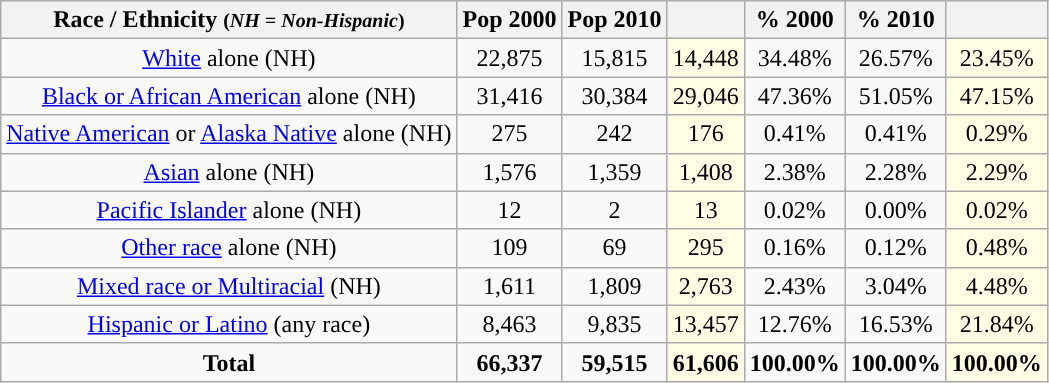<table class="wikitable" style="text-align:center;">
<tr>
<th>Race / Ethnicity <small>(<em>NH = Non-Hispanic</em>)</small></th>
<th>Pop 2000</th>
<th>Pop 2010</th>
<th></th>
<th>% 2000</th>
<th>% 2010</th>
<th></th>
</tr>
<tr>
<td><a href='#'>White</a> alone (NH)</td>
<td>22,875</td>
<td>15,815</td>
<td style='background: #ffffe6;'>14,448</td>
<td>34.48%</td>
<td>26.57%</td>
<td style='background: #ffffe6;'>23.45%</td>
</tr>
<tr>
<td><a href='#'>Black or African American</a> alone (NH)</td>
<td>31,416</td>
<td>30,384</td>
<td style='background: #ffffe6;'>29,046</td>
<td>47.36%</td>
<td>51.05%</td>
<td style='background: #ffffe6;'>47.15%</td>
</tr>
<tr>
<td><a href='#'>Native American</a> or <a href='#'>Alaska Native</a> alone (NH)</td>
<td>275</td>
<td>242</td>
<td style='background: #ffffe6;'>176</td>
<td>0.41%</td>
<td>0.41%</td>
<td style='background: #ffffe6;'>0.29%</td>
</tr>
<tr>
<td><a href='#'>Asian</a> alone (NH)</td>
<td>1,576</td>
<td>1,359</td>
<td style='background: #ffffe6;'>1,408</td>
<td>2.38%</td>
<td>2.28%</td>
<td style='background: #ffffe6;'>2.29%</td>
</tr>
<tr>
<td><a href='#'>Pacific Islander</a> alone (NH)</td>
<td>12</td>
<td>2</td>
<td style='background: #ffffe6;'>13</td>
<td>0.02%</td>
<td>0.00%</td>
<td style='background: #ffffe6;'>0.02%</td>
</tr>
<tr>
<td><a href='#'>Other race</a> alone (NH)</td>
<td>109</td>
<td>69</td>
<td style='background: #ffffe6;'>295</td>
<td>0.16%</td>
<td>0.12%</td>
<td style='background: #ffffe6;'>0.48%</td>
</tr>
<tr>
<td><a href='#'>Mixed race or Multiracial</a> (NH)</td>
<td>1,611</td>
<td>1,809</td>
<td style='background: #ffffe6;'>2,763</td>
<td>2.43%</td>
<td>3.04%</td>
<td style='background: #ffffe6;'>4.48%</td>
</tr>
<tr>
<td><a href='#'>Hispanic or Latino</a> (any race)</td>
<td>8,463</td>
<td>9,835</td>
<td style='background: #ffffe6;'>13,457</td>
<td>12.76%</td>
<td>16.53%</td>
<td style='background: #ffffe6;'>21.84%</td>
</tr>
<tr>
<td><strong>Total</strong></td>
<td><strong>66,337</strong></td>
<td><strong>59,515</strong></td>
<td style='background: #ffffe6;'><strong>61,606</strong></td>
<td><strong>100.00%</strong></td>
<td><strong>100.00%</strong></td>
<td style='background: #ffffe6;'><strong>100.00%</strong></td>
</tr>
</table>
